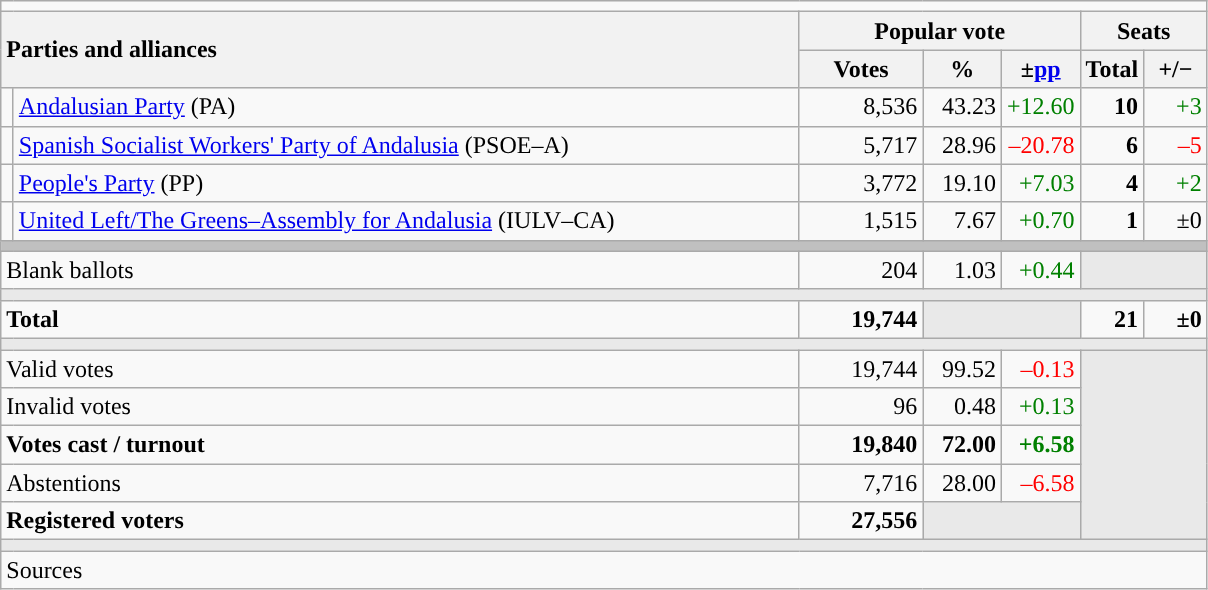<table class="wikitable" style="text-align:right;">
<tr>
<td colspan="7"></td>
</tr>
<tr>
<th style="text-align:left;" rowspan="2" colspan="2" width="525">Parties and alliances</th>
<th colspan="3">Popular vote</th>
<th colspan="2">Seats</th>
</tr>
<tr>
<th width="75">Votes</th>
<th width="45">%</th>
<th width="45">±<a href='#'>pp</a></th>
<th width="35">Total</th>
<th width="35">+/−</th>
</tr>
<tr>
<td width="1" style="color:inherit;background:"></td>
<td align="left"><a href='#'>Andalusian Party</a> (PA)</td>
<td>8,536</td>
<td>43.23</td>
<td style="color:green;">+12.60</td>
<td><strong>10</strong></td>
<td style="color:green;">+3</td>
</tr>
<tr>
<td style="color:inherit;background:"></td>
<td align="left"><a href='#'>Spanish Socialist Workers' Party of Andalusia</a> (PSOE–A)</td>
<td>5,717</td>
<td>28.96</td>
<td style="color:red;">–20.78</td>
<td><strong>6</strong></td>
<td style="color:red;">–5</td>
</tr>
<tr>
<td style="color:inherit;background:"></td>
<td align="left"><a href='#'>People's Party</a> (PP)</td>
<td>3,772</td>
<td>19.10</td>
<td style="color:green;">+7.03</td>
<td><strong>4</strong></td>
<td style="color:green;">+2</td>
</tr>
<tr>
<td style="color:inherit;background:"></td>
<td align="left"><a href='#'>United Left/The Greens–Assembly for Andalusia</a> (IULV–CA)</td>
<td>1,515</td>
<td>7.67</td>
<td style="color:green;">+0.70</td>
<td><strong>1</strong></td>
<td>±0</td>
</tr>
<tr>
<td colspan="7" bgcolor="#C0C0C0"></td>
</tr>
<tr>
<td align="left" colspan="2">Blank ballots</td>
<td>204</td>
<td>1.03</td>
<td style="color:green;">+0.44</td>
<td bgcolor="#E9E9E9" colspan="2"></td>
</tr>
<tr>
<td colspan="7" bgcolor="#E9E9E9"></td>
</tr>
<tr style="font-weight:bold;">
<td align="left" colspan="2">Total</td>
<td>19,744</td>
<td bgcolor="#E9E9E9" colspan="2"></td>
<td>21</td>
<td>±0</td>
</tr>
<tr>
<td colspan="7" bgcolor="#E9E9E9"></td>
</tr>
<tr>
<td align="left" colspan="2">Valid votes</td>
<td>19,744</td>
<td>99.52</td>
<td style="color:red;">–0.13</td>
<td bgcolor="#E9E9E9" colspan="2" rowspan="5"></td>
</tr>
<tr>
<td align="left" colspan="2">Invalid votes</td>
<td>96</td>
<td>0.48</td>
<td style="color:green;">+0.13</td>
</tr>
<tr style="font-weight:bold;">
<td align="left" colspan="2">Votes cast / turnout</td>
<td>19,840</td>
<td>72.00</td>
<td style="color:green;">+6.58</td>
</tr>
<tr>
<td align="left" colspan="2">Abstentions</td>
<td>7,716</td>
<td>28.00</td>
<td style="color:red;">–6.58</td>
</tr>
<tr style="font-weight:bold;">
<td align="left" colspan="2">Registered voters</td>
<td>27,556</td>
<td bgcolor="#E9E9E9" colspan="2"></td>
</tr>
<tr>
<td colspan="7" bgcolor="#E9E9E9"></td>
</tr>
<tr>
<td align="left" colspan="7">Sources</td>
</tr>
</table>
